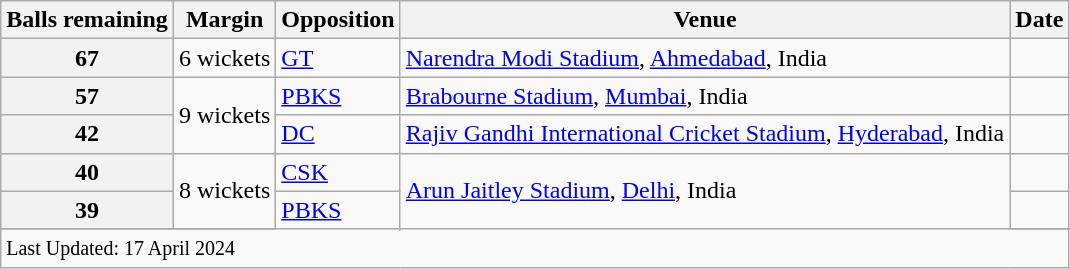<table class="wikitable">
<tr>
<th>Balls remaining</th>
<th>Margin</th>
<th>Opposition</th>
<th>Venue</th>
<th>Date</th>
</tr>
<tr>
<th>67</th>
<td>6 wickets</td>
<td><a href='#'>GT</a></td>
<td><a href='#'>Narendra Modi Stadium</a>, <a href='#'>Ahmedabad</a>, India</td>
<td></td>
</tr>
<tr>
<th>57</th>
<td rowspan=2>9 wickets</td>
<td><a href='#'>PBKS</a></td>
<td><a href='#'>Brabourne Stadium</a>, <a href='#'>Mumbai</a>, India</td>
<td></td>
</tr>
<tr>
<th>42</th>
<td><a href='#'>DC</a></td>
<td><a href='#'>Rajiv Gandhi International Cricket Stadium</a>, <a href='#'>Hyderabad</a>, India</td>
<td></td>
</tr>
<tr>
<th>40</th>
<td rowspan=2>8 wickets</td>
<td><a href='#'>CSK</a></td>
<td rowspan=3><a href='#'>Arun Jaitley Stadium</a>, <a href='#'>Delhi</a>, India</td>
<td></td>
</tr>
<tr>
<th>39</th>
<td rowspan=2><a href='#'>PBKS</a></td>
<td></td>
</tr>
<tr>
</tr>
<tr class=sortbottom>
<td colspan=5><small>Last Updated: 17 April 2024</small></td>
</tr>
</table>
